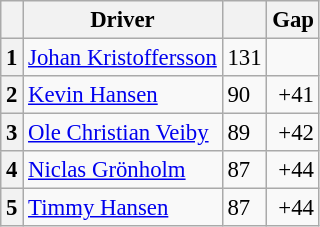<table class="wikitable" style="font-size: 95%;">
<tr>
<th></th>
<th>Driver</th>
<th></th>
<th>Gap</th>
</tr>
<tr>
<th>1</th>
<td> <a href='#'>Johan Kristoffersson</a></td>
<td>131</td>
<td></td>
</tr>
<tr>
<th>2</th>
<td> <a href='#'>Kevin Hansen</a></td>
<td>90</td>
<td align="right">+41</td>
</tr>
<tr>
<th>3</th>
<td> <a href='#'>Ole Christian Veiby</a></td>
<td>89</td>
<td align="right">+42</td>
</tr>
<tr>
<th>4</th>
<td> <a href='#'>Niclas Grönholm</a></td>
<td>87</td>
<td align="right">+44</td>
</tr>
<tr>
<th>5</th>
<td> <a href='#'>Timmy Hansen</a></td>
<td>87</td>
<td align="right">+44</td>
</tr>
</table>
